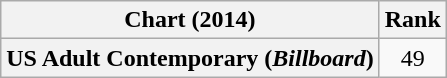<table class="wikitable plainrowheaders">
<tr>
<th scope="col">Chart (2014)</th>
<th scope="col">Rank</th>
</tr>
<tr>
<th scope="row">US Adult Contemporary (<em>Billboard</em>)</th>
<td align="center">49</td>
</tr>
</table>
